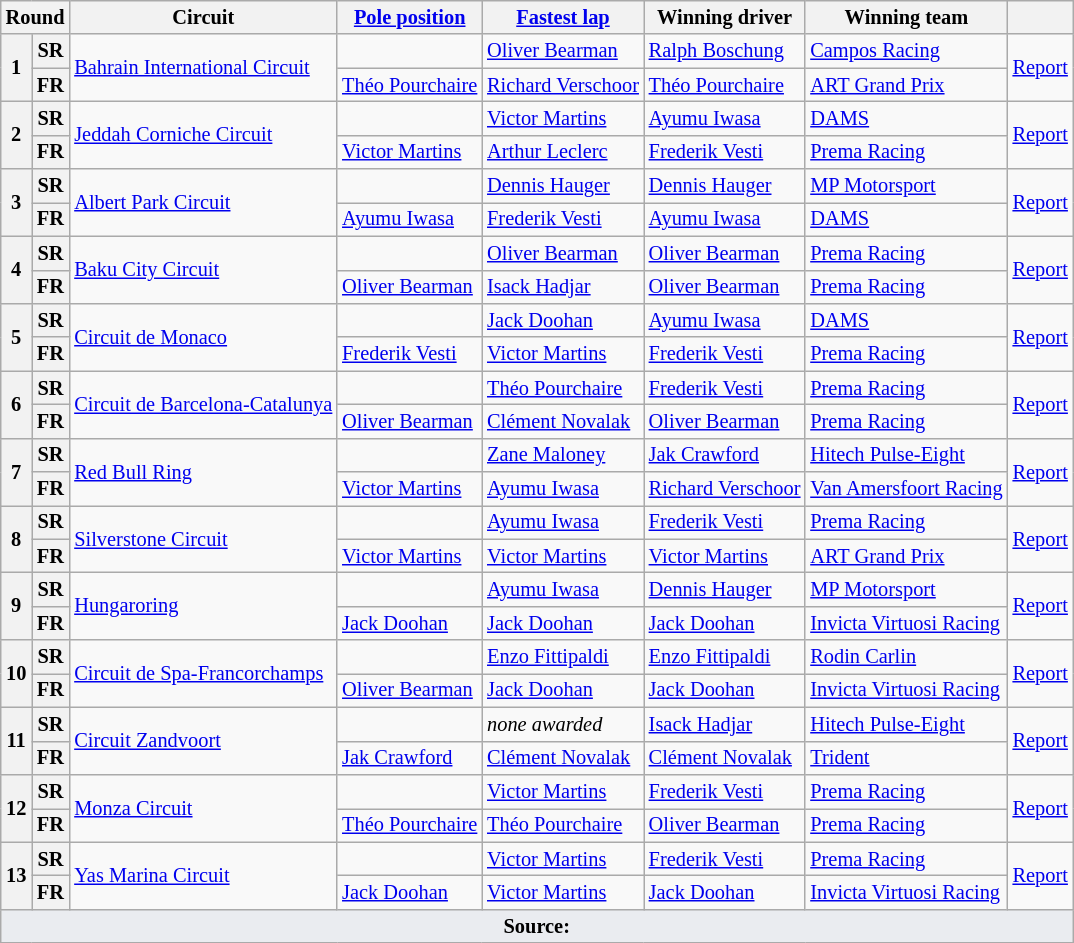<table class="wikitable" style="font-size: 85%;">
<tr>
<th colspan=2>Round</th>
<th>Circuit</th>
<th nowrap><a href='#'>Pole position</a></th>
<th nowrap><a href='#'>Fastest lap</a></th>
<th nowrap>Winning driver</th>
<th nowrap>Winning team</th>
<th nowrap></th>
</tr>
<tr>
<th rowspan=2>1</th>
<th>SR</th>
<td rowspan=2> <a href='#'>Bahrain International Circuit</a></td>
<td></td>
<td nowrap> <a href='#'>Oliver Bearman</a></td>
<td nowrap> <a href='#'>Ralph Boschung</a></td>
<td nowrap> <a href='#'>Campos Racing</a></td>
<td rowspan=2><a href='#'>Report</a></td>
</tr>
<tr>
<th>FR</th>
<td nowrap> <a href='#'>Théo Pourchaire</a></td>
<td nowrap> <a href='#'>Richard Verschoor</a></td>
<td> <a href='#'>Théo Pourchaire</a></td>
<td nowrap> <a href='#'>ART Grand Prix</a></td>
</tr>
<tr>
<th rowspan=2>2</th>
<th>SR</th>
<td rowspan=2> <a href='#'>Jeddah Corniche Circuit</a></td>
<td></td>
<td> <a href='#'>Victor Martins</a></td>
<td> <a href='#'>Ayumu Iwasa</a></td>
<td> <a href='#'>DAMS</a></td>
<td rowspan=2><a href='#'>Report</a></td>
</tr>
<tr>
<th>FR</th>
<td nowrap> <a href='#'>Victor Martins</a></td>
<td> <a href='#'>Arthur Leclerc</a></td>
<td> <a href='#'>Frederik Vesti</a></td>
<td> <a href='#'>Prema Racing</a></td>
</tr>
<tr>
<th rowspan=2>3</th>
<th>SR</th>
<td rowspan=2> <a href='#'>Albert Park Circuit</a></td>
<td></td>
<td> <a href='#'>Dennis Hauger</a></td>
<td> <a href='#'>Dennis Hauger</a></td>
<td> <a href='#'>MP Motorsport</a></td>
<td rowspan=2><a href='#'>Report</a></td>
</tr>
<tr>
<th>FR</th>
<td> <a href='#'>Ayumu Iwasa</a></td>
<td> <a href='#'>Frederik Vesti</a></td>
<td> <a href='#'>Ayumu Iwasa</a></td>
<td> <a href='#'>DAMS</a></td>
</tr>
<tr>
<th rowspan=2>4</th>
<th>SR</th>
<td rowspan=2> <a href='#'>Baku City Circuit</a></td>
<td></td>
<td> <a href='#'>Oliver Bearman</a></td>
<td> <a href='#'>Oliver Bearman</a></td>
<td> <a href='#'>Prema Racing</a></td>
<td rowspan=2><a href='#'>Report</a></td>
</tr>
<tr>
<th>FR</th>
<td> <a href='#'>Oliver Bearman</a></td>
<td> <a href='#'>Isack Hadjar</a></td>
<td> <a href='#'>Oliver Bearman</a></td>
<td> <a href='#'>Prema Racing</a></td>
</tr>
<tr>
<th rowspan="2">5</th>
<th>SR</th>
<td rowspan="2"> <a href='#'>Circuit de Monaco</a></td>
<td></td>
<td> <a href='#'>Jack Doohan</a></td>
<td> <a href='#'>Ayumu Iwasa</a></td>
<td> <a href='#'>DAMS</a></td>
<td rowspan="2"><a href='#'>Report</a></td>
</tr>
<tr>
<th>FR</th>
<td> <a href='#'>Frederik Vesti</a></td>
<td> <a href='#'>Victor Martins</a></td>
<td> <a href='#'>Frederik Vesti</a></td>
<td> <a href='#'>Prema Racing</a></td>
</tr>
<tr>
<th rowspan=2>6</th>
<th>SR</th>
<td rowspan=2, nowrap> <a href='#'>Circuit de Barcelona-Catalunya</a></td>
<td></td>
<td> <a href='#'>Théo Pourchaire</a></td>
<td> <a href='#'>Frederik Vesti</a></td>
<td> <a href='#'>Prema Racing</a></td>
<td rowspan=2><a href='#'>Report</a></td>
</tr>
<tr>
<th>FR</th>
<td> <a href='#'>Oliver Bearman</a></td>
<td nowrap> <a href='#'>Clément Novalak</a></td>
<td> <a href='#'>Oliver Bearman</a></td>
<td> <a href='#'>Prema Racing</a></td>
</tr>
<tr>
<th rowspan=2>7</th>
<th>SR</th>
<td rowspan=2> <a href='#'>Red Bull Ring</a></td>
<td></td>
<td> <a href='#'>Zane Maloney</a></td>
<td> <a href='#'>Jak Crawford</a></td>
<td> <a href='#'>Hitech Pulse-Eight</a></td>
<td rowspan=2><a href='#'>Report</a></td>
</tr>
<tr>
<th>FR</th>
<td> <a href='#'>Victor Martins</a></td>
<td> <a href='#'>Ayumu Iwasa</a></td>
<td nowrap> <a href='#'>Richard Verschoor</a></td>
<td nowrap> <a href='#'>Van Amersfoort Racing</a></td>
</tr>
<tr>
<th rowspan=2>8</th>
<th>SR</th>
<td rowspan=2> <a href='#'>Silverstone Circuit</a></td>
<td></td>
<td> <a href='#'>Ayumu Iwasa</a></td>
<td> <a href='#'>Frederik Vesti</a></td>
<td> <a href='#'>Prema Racing</a></td>
<td rowspan=2><a href='#'>Report</a></td>
</tr>
<tr>
<th>FR</th>
<td> <a href='#'>Victor Martins</a></td>
<td> <a href='#'>Victor Martins</a></td>
<td> <a href='#'>Victor Martins</a></td>
<td> <a href='#'>ART Grand Prix</a></td>
</tr>
<tr>
<th rowspan=2>9</th>
<th>SR</th>
<td rowspan=2> <a href='#'>Hungaroring</a></td>
<td></td>
<td> <a href='#'>Ayumu Iwasa</a></td>
<td> <a href='#'>Dennis Hauger</a></td>
<td> <a href='#'>MP Motorsport</a></td>
<td rowspan="2"><a href='#'>Report</a></td>
</tr>
<tr>
<th>FR</th>
<td> <a href='#'>Jack Doohan</a></td>
<td> <a href='#'>Jack Doohan</a></td>
<td> <a href='#'>Jack Doohan</a></td>
<td> <a href='#'>Invicta Virtuosi Racing</a></td>
</tr>
<tr>
<th rowspan=2>10</th>
<th>SR</th>
<td rowspan=2> <a href='#'>Circuit de Spa-Francorchamps</a></td>
<td></td>
<td> <a href='#'>Enzo Fittipaldi</a></td>
<td> <a href='#'>Enzo Fittipaldi</a></td>
<td> <a href='#'>Rodin Carlin</a></td>
<td rowspan=2><a href='#'>Report</a></td>
</tr>
<tr>
<th>FR</th>
<td> <a href='#'>Oliver Bearman</a></td>
<td> <a href='#'>Jack Doohan</a></td>
<td> <a href='#'>Jack Doohan</a></td>
<td> <a href='#'>Invicta Virtuosi Racing</a></td>
</tr>
<tr>
<th rowspan=2>11</th>
<th>SR</th>
<td rowspan=2> <a href='#'>Circuit Zandvoort</a></td>
<td></td>
<td><em>none awarded</em></td>
<td> <a href='#'>Isack Hadjar</a></td>
<td> <a href='#'>Hitech Pulse-Eight</a></td>
<td rowspan=2><a href='#'>Report</a></td>
</tr>
<tr>
<th>FR</th>
<td> <a href='#'>Jak Crawford</a></td>
<td> <a href='#'>Clément Novalak</a></td>
<td> <a href='#'>Clément Novalak</a></td>
<td> <a href='#'>Trident</a></td>
</tr>
<tr>
<th rowspan=2>12</th>
<th>SR</th>
<td nowrap rowspan=2> <a href='#'>Monza Circuit</a></td>
<td></td>
<td> <a href='#'>Victor Martins</a></td>
<td> <a href='#'>Frederik Vesti</a></td>
<td> <a href='#'>Prema Racing</a></td>
<td rowspan=2><a href='#'>Report</a></td>
</tr>
<tr>
<th>FR</th>
<td nowrap> <a href='#'>Théo Pourchaire</a></td>
<td> <a href='#'>Théo Pourchaire</a></td>
<td> <a href='#'>Oliver Bearman</a></td>
<td> <a href='#'>Prema Racing</a></td>
</tr>
<tr>
<th rowspan=2>13</th>
<th>SR</th>
<td rowspan=2> <a href='#'>Yas Marina Circuit</a></td>
<td></td>
<td> <a href='#'>Victor Martins</a></td>
<td> <a href='#'>Frederik Vesti</a></td>
<td> <a href='#'>Prema Racing</a></td>
<td rowspan=2><a href='#'>Report</a></td>
</tr>
<tr>
<th>FR</th>
<td> <a href='#'>Jack Doohan</a></td>
<td> <a href='#'>Victor Martins</a></td>
<td> <a href='#'>Jack Doohan</a></td>
<td> <a href='#'>Invicta Virtuosi Racing</a></td>
</tr>
<tr>
<td colspan="8" style="background-color:#EAECF0;text-align:center" align="bottom"><strong>Source:</strong></td>
</tr>
</table>
